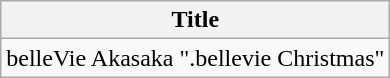<table class="wikitable">
<tr>
<th>Title</th>
</tr>
<tr>
<td>belleVie Akasaka ".bellevie Christmas"</td>
</tr>
</table>
